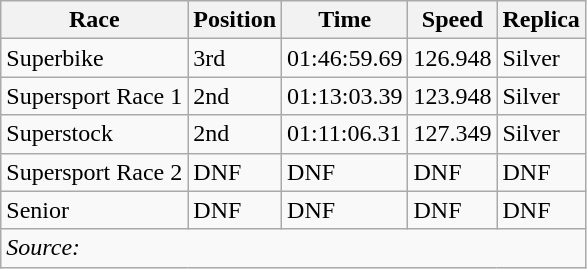<table class="wikitable">
<tr>
<th>Race</th>
<th>Position</th>
<th>Time</th>
<th>Speed</th>
<th>Replica</th>
</tr>
<tr>
<td>Superbike</td>
<td>3rd</td>
<td>01:46:59.69</td>
<td>126.948</td>
<td>Silver</td>
</tr>
<tr>
<td>Supersport Race 1</td>
<td>2nd</td>
<td>01:13:03.39</td>
<td>123.948</td>
<td>Silver</td>
</tr>
<tr>
<td>Superstock</td>
<td>2nd</td>
<td>01:11:06.31</td>
<td>127.349</td>
<td>Silver</td>
</tr>
<tr>
<td>Supersport Race 2</td>
<td>DNF</td>
<td>DNF</td>
<td>DNF</td>
<td>DNF</td>
</tr>
<tr>
<td>Senior</td>
<td>DNF</td>
<td>DNF</td>
<td>DNF</td>
<td>DNF</td>
</tr>
<tr>
<td colspan="5"><em>Source:</em></td>
</tr>
</table>
